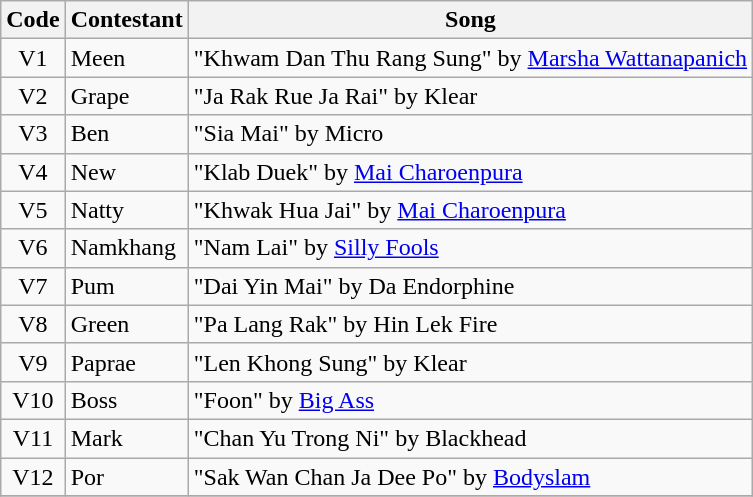<table class="wikitable">
<tr>
<th>Code</th>
<th>Contestant</th>
<th>Song</th>
</tr>
<tr>
<td align="center">V1</td>
<td>Meen</td>
<td>"Khwam Dan Thu Rang Sung" by <a href='#'>Marsha Wattanapanich</a></td>
</tr>
<tr>
<td align="center">V2</td>
<td>Grape</td>
<td>"Ja Rak Rue Ja Rai" by Klear</td>
</tr>
<tr>
<td align="center">V3</td>
<td>Ben</td>
<td>"Sia Mai" by Micro</td>
</tr>
<tr>
<td align="center">V4</td>
<td>New</td>
<td>"Klab Duek" by <a href='#'>Mai Charoenpura</a></td>
</tr>
<tr>
<td align="center">V5</td>
<td>Natty</td>
<td>"Khwak Hua Jai" by <a href='#'>Mai Charoenpura</a></td>
</tr>
<tr>
<td align="center">V6</td>
<td>Namkhang</td>
<td>"Nam Lai" by <a href='#'>Silly Fools</a></td>
</tr>
<tr>
<td align="center">V7</td>
<td>Pum</td>
<td>"Dai Yin Mai" by Da Endorphine</td>
</tr>
<tr>
<td align="center">V8</td>
<td>Green</td>
<td>"Pa Lang Rak" by Hin Lek Fire</td>
</tr>
<tr>
<td align="center">V9</td>
<td>Paprae</td>
<td>"Len Khong Sung" by Klear</td>
</tr>
<tr>
<td align="center">V10</td>
<td>Boss</td>
<td>"Foon" by <a href='#'>Big Ass</a></td>
</tr>
<tr>
<td align="center">V11</td>
<td>Mark</td>
<td>"Chan Yu Trong Ni" by Blackhead</td>
</tr>
<tr>
<td align="center">V12</td>
<td>Por</td>
<td>"Sak Wan Chan Ja Dee Po" by <a href='#'>Bodyslam</a></td>
</tr>
<tr>
</tr>
</table>
